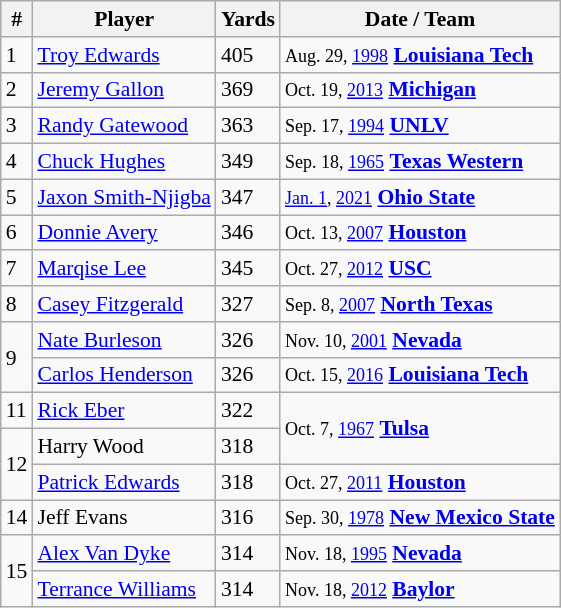<table class="wikitable" style="font-size:90%; white-space: nowrap;">
<tr>
<th>#</th>
<th>Player</th>
<th>Yards</th>
<th>Date / Team</th>
</tr>
<tr>
<td>1</td>
<td><a href='#'>Troy Edwards</a></td>
<td>405</td>
<td><small>Aug. 29, <a href='#'>1998</a></small> <strong><a href='#'>Louisiana Tech</a></strong></td>
</tr>
<tr>
<td>2</td>
<td><a href='#'>Jeremy Gallon</a></td>
<td>369</td>
<td><small>Oct. 19, <a href='#'>2013</a></small> <strong><a href='#'>Michigan</a></strong></td>
</tr>
<tr>
<td>3</td>
<td><a href='#'>Randy Gatewood</a></td>
<td>363</td>
<td><small>Sep. 17, <a href='#'>1994</a></small> <strong><a href='#'>UNLV</a></strong></td>
</tr>
<tr>
<td>4</td>
<td><a href='#'>Chuck Hughes</a></td>
<td>349</td>
<td><small>Sep. 18, <a href='#'>1965</a></small> <strong><a href='#'>Texas Western</a></strong></td>
</tr>
<tr>
<td>5</td>
<td><a href='#'>Jaxon Smith-Njigba</a></td>
<td>347</td>
<td><small> <a href='#'>Jan. 1</a>, <a href='#'>2021</a></small> <strong><a href='#'>Ohio State</a></strong></td>
</tr>
<tr>
<td>6</td>
<td><a href='#'>Donnie Avery</a></td>
<td>346</td>
<td><small>Oct. 13, <a href='#'>2007</a></small> <strong><a href='#'>Houston</a></strong></td>
</tr>
<tr>
<td>7</td>
<td><a href='#'>Marqise Lee</a></td>
<td>345</td>
<td><small>Oct. 27, <a href='#'>2012</a></small> <strong><a href='#'>USC</a></strong></td>
</tr>
<tr>
<td>8</td>
<td><a href='#'>Casey Fitzgerald</a></td>
<td>327</td>
<td><small>Sep. 8, <a href='#'>2007</a></small> <strong><a href='#'>North Texas</a></strong></td>
</tr>
<tr>
<td rowspan=2>9</td>
<td><a href='#'>Nate Burleson</a></td>
<td>326</td>
<td><small>Nov. 10, <a href='#'>2001</a></small> <strong><a href='#'>Nevada</a></strong></td>
</tr>
<tr>
<td><a href='#'>Carlos Henderson</a></td>
<td>326</td>
<td><small>Oct. 15, <a href='#'>2016</a></small> <strong><a href='#'>Louisiana Tech</a></strong></td>
</tr>
<tr>
<td>11</td>
<td><a href='#'>Rick Eber</a></td>
<td>322</td>
<td rowspan=2><small>Oct. 7, <a href='#'>1967</a></small> <strong><a href='#'>Tulsa</a></strong></td>
</tr>
<tr>
<td rowspan=2>12</td>
<td>Harry Wood</td>
<td>318</td>
</tr>
<tr>
<td><a href='#'>Patrick Edwards</a></td>
<td>318</td>
<td><small>Oct. 27, <a href='#'>2011</a></small> <strong><a href='#'>Houston</a></strong></td>
</tr>
<tr>
<td>14</td>
<td>Jeff Evans</td>
<td>316</td>
<td><small>Sep. 30, <a href='#'>1978</a></small> <strong><a href='#'>New Mexico State</a></strong></td>
</tr>
<tr>
<td rowspan=2>15</td>
<td><a href='#'>Alex Van Dyke</a></td>
<td>314</td>
<td><small>Nov. 18, <a href='#'>1995</a></small> <strong><a href='#'>Nevada</a></strong></td>
</tr>
<tr>
<td><a href='#'>Terrance Williams</a></td>
<td>314</td>
<td><small>Nov. 18, <a href='#'>2012</a></small> <strong><a href='#'>Baylor</a></strong></td>
</tr>
</table>
